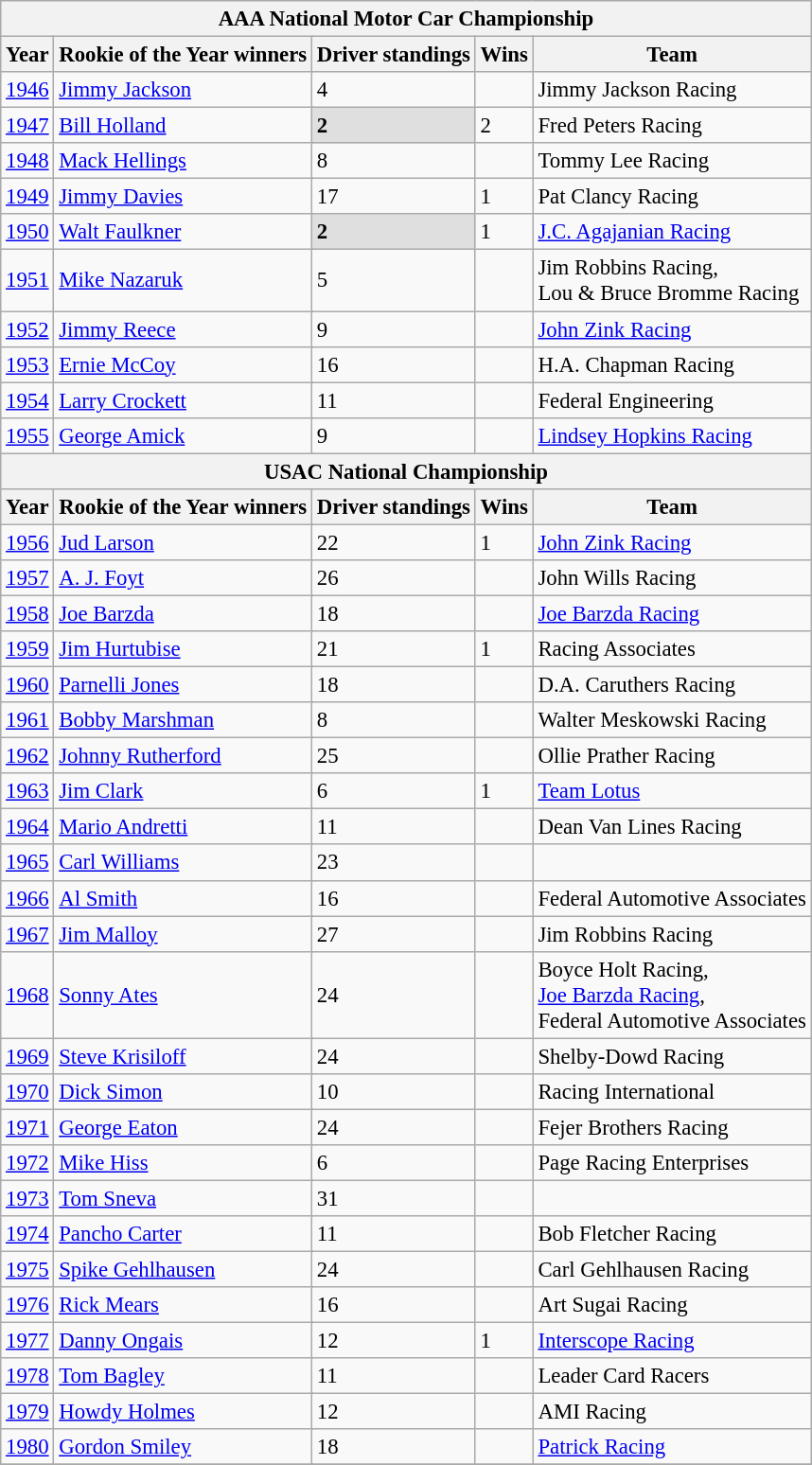<table class="wikitable" style="font-size:95%;">
<tr>
<th colspan=7>AAA National Motor Car Championship</th>
</tr>
<tr>
<th>Year</th>
<th colspan=3>Rookie of the Year winners</th>
<th>Driver standings</th>
<th>Wins</th>
<th>Team</th>
</tr>
<tr>
<td><a href='#'>1946</a></td>
<td colspan=3> <a href='#'>Jimmy Jackson</a></td>
<td>4</td>
<td></td>
<td>Jimmy Jackson Racing</td>
</tr>
<tr>
<td><a href='#'>1947</a></td>
<td colspan=3> <a href='#'>Bill Holland</a></td>
<td style="background:#dfdfdf;"><strong>2</strong></td>
<td>2</td>
<td>Fred Peters Racing</td>
</tr>
<tr>
<td><a href='#'>1948</a></td>
<td colspan=3> <a href='#'>Mack Hellings</a></td>
<td>8</td>
<td></td>
<td>Tommy Lee Racing</td>
</tr>
<tr>
<td><a href='#'>1949</a></td>
<td colspan=3> <a href='#'>Jimmy Davies</a></td>
<td>17</td>
<td>1</td>
<td>Pat Clancy Racing</td>
</tr>
<tr>
<td><a href='#'>1950</a></td>
<td colspan=3> <a href='#'>Walt Faulkner</a></td>
<td style="background:#dfdfdf;"><strong>2</strong></td>
<td>1</td>
<td><a href='#'>J.C. Agajanian Racing</a></td>
</tr>
<tr>
<td><a href='#'>1951</a></td>
<td colspan=3> <a href='#'>Mike Nazaruk</a></td>
<td>5</td>
<td></td>
<td>Jim Robbins Racing,<br>Lou & Bruce Bromme Racing</td>
</tr>
<tr>
<td><a href='#'>1952</a></td>
<td colspan=3> <a href='#'>Jimmy Reece</a></td>
<td>9</td>
<td></td>
<td><a href='#'>John Zink Racing</a></td>
</tr>
<tr>
<td><a href='#'>1953</a></td>
<td colspan=3> <a href='#'>Ernie McCoy</a></td>
<td>16</td>
<td></td>
<td>H.A. Chapman Racing</td>
</tr>
<tr>
<td><a href='#'>1954</a></td>
<td colspan=3> <a href='#'>Larry Crockett</a></td>
<td>11</td>
<td></td>
<td>Federal Engineering</td>
</tr>
<tr>
<td><a href='#'>1955</a></td>
<td colspan=3> <a href='#'>George Amick</a></td>
<td>9</td>
<td></td>
<td><a href='#'>Lindsey Hopkins Racing</a></td>
</tr>
<tr>
<th colspan=7>USAC National Championship</th>
</tr>
<tr>
<th>Year</th>
<th colspan=3>Rookie of the Year winners</th>
<th>Driver standings</th>
<th>Wins</th>
<th>Team</th>
</tr>
<tr>
<td><a href='#'>1956</a></td>
<td colspan=3> <a href='#'>Jud Larson</a></td>
<td>22</td>
<td>1</td>
<td><a href='#'>John Zink Racing</a></td>
</tr>
<tr>
<td><a href='#'>1957</a></td>
<td colspan=3> <a href='#'>A. J. Foyt</a></td>
<td>26</td>
<td></td>
<td>John Wills Racing</td>
</tr>
<tr>
<td><a href='#'>1958</a></td>
<td colspan=3> <a href='#'>Joe Barzda</a></td>
<td>18</td>
<td></td>
<td><a href='#'>Joe Barzda Racing</a></td>
</tr>
<tr>
<td><a href='#'>1959</a></td>
<td colspan=3> <a href='#'>Jim Hurtubise</a></td>
<td>21</td>
<td>1</td>
<td>Racing Associates</td>
</tr>
<tr>
<td><a href='#'>1960</a></td>
<td colspan=3> <a href='#'>Parnelli Jones</a></td>
<td>18</td>
<td></td>
<td>D.A. Caruthers Racing</td>
</tr>
<tr>
<td><a href='#'>1961</a></td>
<td colspan=3> <a href='#'>Bobby Marshman</a></td>
<td>8</td>
<td></td>
<td>Walter Meskowski Racing</td>
</tr>
<tr>
<td><a href='#'>1962</a></td>
<td colspan=3> <a href='#'>Johnny Rutherford</a></td>
<td>25</td>
<td></td>
<td>Ollie Prather Racing</td>
</tr>
<tr>
<td><a href='#'>1963</a></td>
<td colspan=3> <a href='#'>Jim Clark</a></td>
<td>6</td>
<td>1</td>
<td><a href='#'>Team Lotus</a></td>
</tr>
<tr>
<td><a href='#'>1964</a></td>
<td colspan=3> <a href='#'>Mario Andretti</a></td>
<td>11</td>
<td></td>
<td>Dean Van Lines Racing</td>
</tr>
<tr>
<td><a href='#'>1965</a></td>
<td colspan=3> <a href='#'>Carl Williams</a></td>
<td>23</td>
<td></td>
<td></td>
</tr>
<tr>
<td><a href='#'>1966</a></td>
<td colspan=3> <a href='#'>Al Smith</a></td>
<td>16</td>
<td></td>
<td>Federal Automotive Associates</td>
</tr>
<tr>
<td><a href='#'>1967</a></td>
<td colspan=3> <a href='#'>Jim Malloy</a></td>
<td>27</td>
<td></td>
<td>Jim Robbins Racing</td>
</tr>
<tr>
<td><a href='#'>1968</a></td>
<td colspan=3> <a href='#'>Sonny Ates</a></td>
<td>24</td>
<td></td>
<td>Boyce Holt Racing,<br><a href='#'>Joe Barzda Racing</a>,<br>Federal Automotive Associates</td>
</tr>
<tr>
<td><a href='#'>1969</a></td>
<td colspan=3> <a href='#'>Steve Krisiloff</a></td>
<td>24</td>
<td></td>
<td>Shelby-Dowd Racing</td>
</tr>
<tr>
<td><a href='#'>1970</a></td>
<td colspan=3> <a href='#'>Dick Simon</a></td>
<td>10</td>
<td></td>
<td>Racing International</td>
</tr>
<tr>
<td><a href='#'>1971</a></td>
<td colspan=3> <a href='#'>George Eaton</a></td>
<td>24</td>
<td></td>
<td>Fejer Brothers Racing</td>
</tr>
<tr>
<td><a href='#'>1972</a></td>
<td colspan=3> <a href='#'>Mike Hiss</a></td>
<td>6</td>
<td></td>
<td>Page Racing Enterprises</td>
</tr>
<tr>
<td><a href='#'>1973</a></td>
<td colspan=3> <a href='#'>Tom Sneva</a></td>
<td>31</td>
<td></td>
<td></td>
</tr>
<tr>
<td><a href='#'>1974</a></td>
<td colspan=3> <a href='#'>Pancho Carter</a></td>
<td>11</td>
<td></td>
<td>Bob Fletcher Racing</td>
</tr>
<tr>
<td><a href='#'>1975</a></td>
<td colspan=3> <a href='#'>Spike Gehlhausen</a></td>
<td>24</td>
<td></td>
<td>Carl Gehlhausen Racing</td>
</tr>
<tr>
<td><a href='#'>1976</a></td>
<td colspan=3> <a href='#'>Rick Mears</a></td>
<td>16</td>
<td></td>
<td>Art Sugai Racing</td>
</tr>
<tr>
<td><a href='#'>1977</a></td>
<td colspan=3> <a href='#'>Danny Ongais</a></td>
<td>12</td>
<td>1</td>
<td><a href='#'>Interscope Racing</a></td>
</tr>
<tr>
<td><a href='#'>1978</a></td>
<td colspan=3> <a href='#'>Tom Bagley</a></td>
<td>11</td>
<td></td>
<td>Leader Card Racers</td>
</tr>
<tr>
<td><a href='#'>1979</a></td>
<td colspan=3> <a href='#'>Howdy Holmes</a></td>
<td>12</td>
<td></td>
<td>AMI Racing</td>
</tr>
<tr>
<td><a href='#'>1980</a></td>
<td colspan=3> <a href='#'>Gordon Smiley</a></td>
<td>18</td>
<td></td>
<td><a href='#'>Patrick Racing</a></td>
</tr>
<tr>
</tr>
</table>
